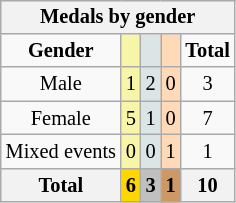<table class="wikitable" style="font-size:85%; float:left">
<tr style="background:#efefef;">
<th colspan=5><strong>Medals by gender</strong></th>
</tr>
<tr align=center>
<td><strong>Gender</strong></td>
<td style="background:#f7f6a8;"></td>
<td style="background:#dce5e5;"></td>
<td style="background:#ffdab9;"></td>
<td><strong>Total</strong></td>
</tr>
<tr align=center>
<td>Male</td>
<td style="background:#F7F6A8;">1</td>
<td style="background:#DCE5E5;">2</td>
<td style="background:#FFDAB9;">0</td>
<td>3</td>
</tr>
<tr align=center>
<td>Female</td>
<td style="background:#F7F6A8;">5</td>
<td style="background:#DCE5E5;">1</td>
<td style="background:#FFDAB9;">0</td>
<td>7</td>
</tr>
<tr align=center>
<td>Mixed events</td>
<td style="background:#F7F6A8;">0</td>
<td style="background:#DCE5E5;">0</td>
<td style="background:#FFDAB9;">1</td>
<td>1</td>
</tr>
<tr align=center>
<th><strong>Total</strong></th>
<th style="background:gold;"><strong>6</strong></th>
<th style="background:silver;"><strong>3</strong></th>
<th style="background:#c96;"><strong>1</strong></th>
<th><strong>10</strong></th>
</tr>
</table>
